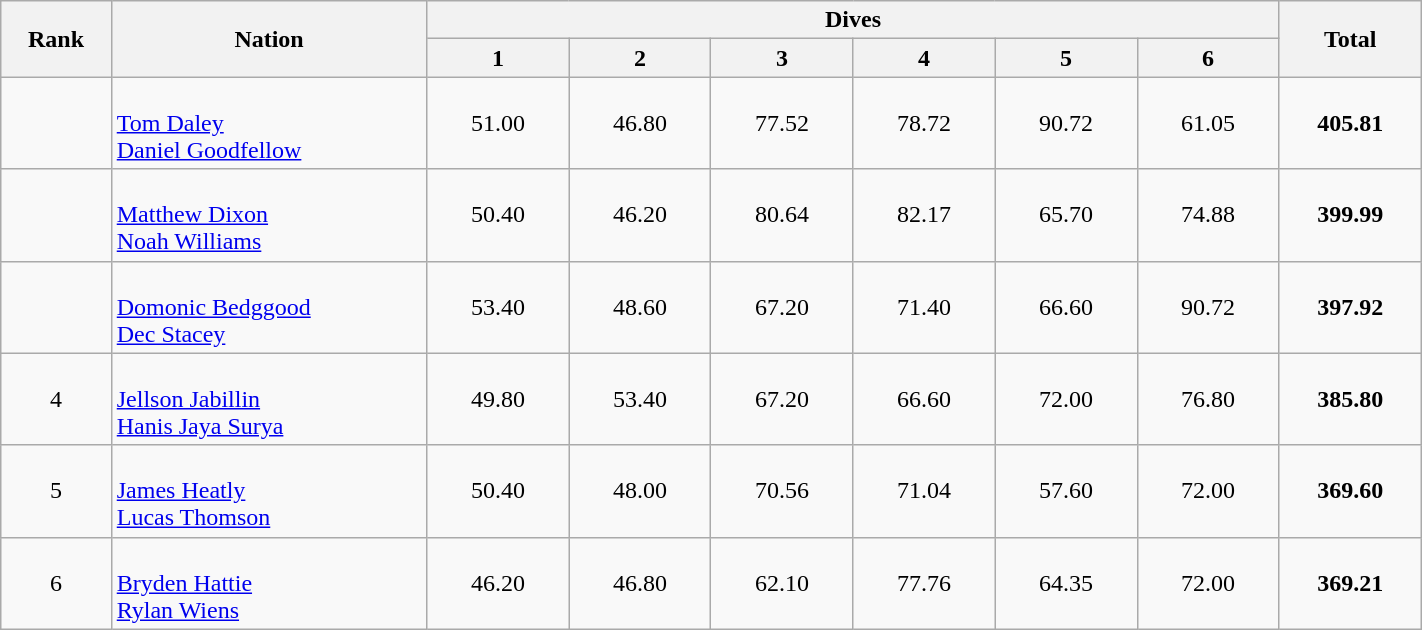<table class="wikitable" width="75%">
<tr>
<th rowspan="2" width="7%">Rank</th>
<th rowspan="2" width="20%">Nation</th>
<th colspan="6">Dives</th>
<th rowspan="2" width="9%">Total</th>
</tr>
<tr>
<th width="9%">1</th>
<th width="9%">2</th>
<th width="9%">3</th>
<th width="9%">4</th>
<th width="9%">5</th>
<th width="9%">6</th>
</tr>
<tr align=center>
<td></td>
<td align=left><br><a href='#'>Tom Daley</a><br><a href='#'>Daniel Goodfellow</a></td>
<td>51.00</td>
<td>46.80</td>
<td>77.52</td>
<td>78.72</td>
<td>90.72</td>
<td>61.05</td>
<td><strong>405.81</strong></td>
</tr>
<tr align=center>
<td></td>
<td align=left><br><a href='#'>Matthew Dixon</a><br><a href='#'>Noah Williams</a></td>
<td>50.40</td>
<td>46.20</td>
<td>80.64</td>
<td>82.17</td>
<td>65.70</td>
<td>74.88</td>
<td><strong>399.99</strong></td>
</tr>
<tr align=center>
<td></td>
<td align=left><br><a href='#'>Domonic Bedggood</a><br><a href='#'>Dec Stacey</a></td>
<td>53.40</td>
<td>48.60</td>
<td>67.20</td>
<td>71.40</td>
<td>66.60</td>
<td>90.72</td>
<td><strong>397.92</strong></td>
</tr>
<tr align=center>
<td>4</td>
<td align=left><br><a href='#'>Jellson Jabillin</a><br><a href='#'>Hanis Jaya Surya</a></td>
<td>49.80</td>
<td>53.40</td>
<td>67.20</td>
<td>66.60</td>
<td>72.00</td>
<td>76.80</td>
<td><strong>385.80</strong></td>
</tr>
<tr align=center>
<td>5</td>
<td align=left><br><a href='#'>James Heatly</a><br><a href='#'>Lucas Thomson</a></td>
<td>50.40</td>
<td>48.00</td>
<td>70.56</td>
<td>71.04</td>
<td>57.60</td>
<td>72.00</td>
<td><strong>369.60</strong></td>
</tr>
<tr align=center>
<td>6</td>
<td align=left><br><a href='#'>Bryden Hattie</a><br><a href='#'>Rylan Wiens</a></td>
<td>46.20</td>
<td>46.80</td>
<td>62.10</td>
<td>77.76</td>
<td>64.35</td>
<td>72.00</td>
<td><strong>369.21</strong></td>
</tr>
</table>
